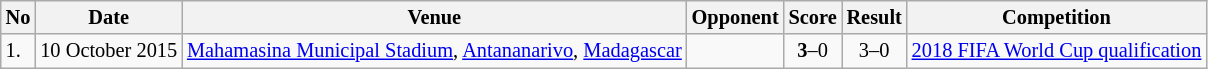<table class="wikitable" style="font-size:85%;">
<tr>
<th>No</th>
<th>Date</th>
<th>Venue</th>
<th>Opponent</th>
<th>Score</th>
<th>Result</th>
<th>Competition</th>
</tr>
<tr>
<td>1.</td>
<td>10 October 2015</td>
<td><a href='#'>Mahamasina Municipal Stadium</a>, <a href='#'>Antananarivo</a>, <a href='#'>Madagascar</a></td>
<td></td>
<td align=center><strong>3</strong>–0</td>
<td align=center>3–0</td>
<td><a href='#'>2018 FIFA World Cup qualification</a></td>
</tr>
</table>
